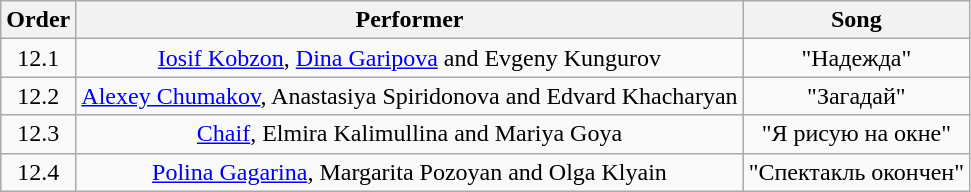<table class="wikitable sortable" style="text-align: center; width: auto;">
<tr>
<th>Order</th>
<th>Performer</th>
<th>Song</th>
</tr>
<tr>
<td>12.1</td>
<td><a href='#'>Iosif Kobzon</a>, <a href='#'>Dina Garipova</a> and Evgeny Kungurov</td>
<td>"Надежда"</td>
</tr>
<tr>
<td>12.2</td>
<td><a href='#'>Alexey Chumakov</a>, Anastasiya Spiridonova and Edvard Khacharyan</td>
<td>"Загадай"</td>
</tr>
<tr>
<td>12.3</td>
<td><a href='#'>Chaif</a>, Elmira Kalimullina and Mariya Goya</td>
<td>"Я рисую на окне"</td>
</tr>
<tr>
<td>12.4</td>
<td><a href='#'>Polina Gagarina</a>, Margarita Pozoyan and Olga Klyain</td>
<td>"Спектакль окончен"</td>
</tr>
</table>
